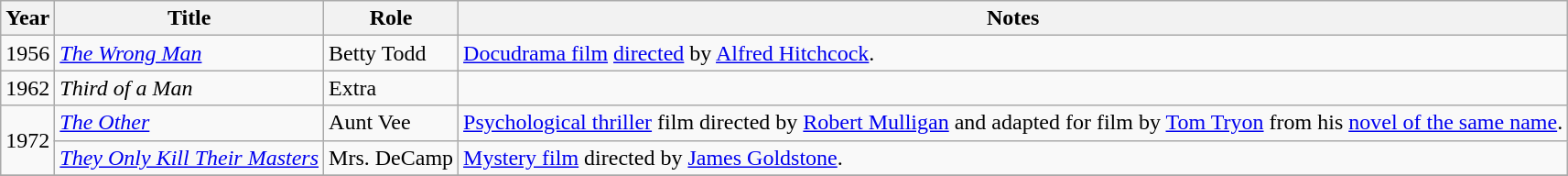<table class="wikitable sortable">
<tr>
<th>Year</th>
<th>Title</th>
<th>Role</th>
<th>Notes</th>
</tr>
<tr>
<td>1956</td>
<td><em><a href='#'>The Wrong Man</a></em></td>
<td>Betty Todd</td>
<td><a href='#'>Docudrama film</a> <a href='#'>directed</a> by <a href='#'>Alfred Hitchcock</a>.</td>
</tr>
<tr>
<td>1962</td>
<td><em>Third of a Man</em></td>
<td>Extra</td>
<td></td>
</tr>
<tr>
<td rowspan="2">1972</td>
<td><em><a href='#'>The Other</a></em></td>
<td>Aunt Vee</td>
<td><a href='#'>Psychological thriller</a> film directed by <a href='#'>Robert Mulligan</a> and adapted for film by <a href='#'>Tom Tryon</a> from his <a href='#'>novel of the same name</a>.</td>
</tr>
<tr>
<td><em><a href='#'>They Only Kill Their Masters</a></em></td>
<td>Mrs. DeCamp</td>
<td><a href='#'>Mystery film</a> directed by <a href='#'>James Goldstone</a>.</td>
</tr>
<tr>
</tr>
</table>
